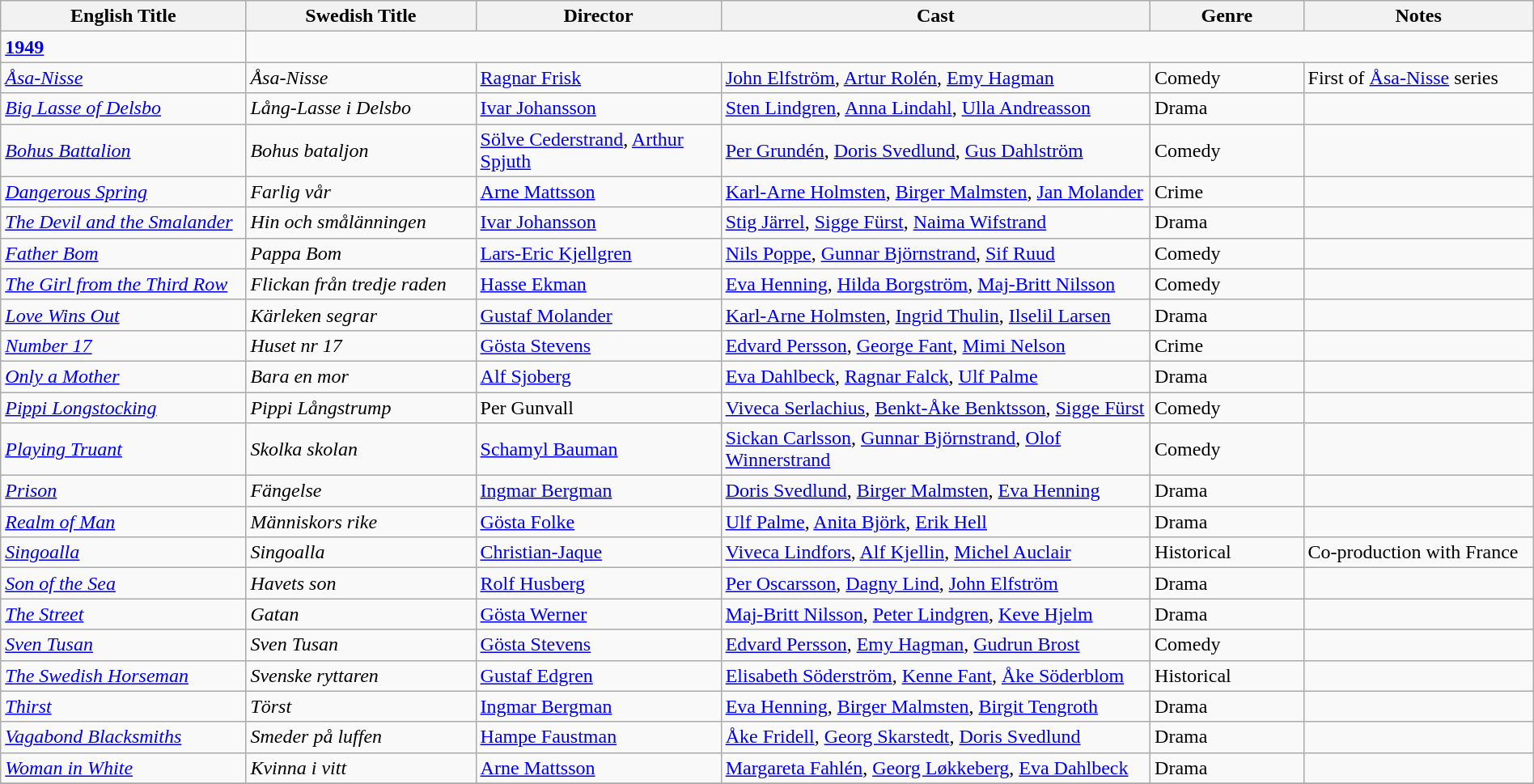<table class="wikitable" style="width:100%;">
<tr>
<th style="width:16%;">English Title</th>
<th style="width:15%;">Swedish Title</th>
<th style="width:16%;">Director</th>
<th style="width:28%;">Cast</th>
<th style="width:10%;">Genre</th>
<th style="width:15%;">Notes</th>
</tr>
<tr>
<td><strong><a href='#'>1949</a></strong></td>
</tr>
<tr>
<td><em><a href='#'>Åsa-Nisse</a></em></td>
<td><em>Åsa-Nisse</em></td>
<td><a href='#'>Ragnar Frisk</a></td>
<td><a href='#'>John Elfström</a>, <a href='#'>Artur Rolén</a>, <a href='#'>Emy Hagman</a></td>
<td>Comedy</td>
<td>First of <a href='#'>Åsa-Nisse</a> series</td>
</tr>
<tr>
<td><em><a href='#'>Big Lasse of Delsbo</a></em></td>
<td><em> Lång-Lasse i Delsbo</em></td>
<td><a href='#'>Ivar Johansson</a></td>
<td><a href='#'>Sten Lindgren</a>, <a href='#'>Anna Lindahl</a>, <a href='#'>Ulla Andreasson</a></td>
<td>Drama</td>
<td></td>
</tr>
<tr>
<td><em><a href='#'>Bohus Battalion</a></em></td>
<td><em>Bohus bataljon</em></td>
<td><a href='#'>Sölve Cederstrand</a>, <a href='#'>Arthur Spjuth</a></td>
<td><a href='#'>Per Grundén</a>, <a href='#'>Doris Svedlund</a>, <a href='#'>Gus Dahlström</a></td>
<td>Comedy</td>
<td></td>
</tr>
<tr>
<td><em><a href='#'>Dangerous Spring</a></em></td>
<td><em>Farlig vår</em></td>
<td><a href='#'>Arne Mattsson</a></td>
<td><a href='#'>Karl-Arne Holmsten</a>, <a href='#'>Birger Malmsten</a>, <a href='#'>Jan Molander</a></td>
<td>Crime</td>
<td></td>
</tr>
<tr>
<td><em><a href='#'>The Devil and the Smalander</a></em></td>
<td><em>Hin och smålänningen</em></td>
<td><a href='#'>Ivar Johansson</a></td>
<td><a href='#'>Stig Järrel</a>, <a href='#'>Sigge Fürst</a>, <a href='#'>Naima Wifstrand</a></td>
<td>Drama</td>
<td></td>
</tr>
<tr>
<td><em><a href='#'>Father Bom</a></em></td>
<td><em>Pappa Bom</em></td>
<td><a href='#'>Lars-Eric Kjellgren</a></td>
<td><a href='#'>Nils Poppe</a>, <a href='#'>Gunnar Björnstrand</a>, <a href='#'>Sif Ruud</a></td>
<td>Comedy</td>
<td></td>
</tr>
<tr>
<td><em><a href='#'>The Girl from the Third Row</a></em></td>
<td><em>Flickan från tredje raden</em></td>
<td><a href='#'>Hasse Ekman</a></td>
<td><a href='#'>Eva Henning</a>, <a href='#'>Hilda Borgström</a>, <a href='#'>Maj-Britt Nilsson</a></td>
<td>Comedy</td>
<td></td>
</tr>
<tr>
<td><em><a href='#'>Love Wins Out</a></em></td>
<td><em>Kärleken segrar</em></td>
<td><a href='#'>Gustaf Molander</a></td>
<td><a href='#'>Karl-Arne Holmsten</a>, <a href='#'>Ingrid Thulin</a>, <a href='#'>Ilselil Larsen</a></td>
<td>Drama</td>
<td></td>
</tr>
<tr>
<td><em><a href='#'>Number 17</a></em></td>
<td><em>Huset nr 17</em></td>
<td><a href='#'>Gösta Stevens</a></td>
<td><a href='#'>Edvard Persson</a>, <a href='#'>George Fant</a>, <a href='#'>Mimi Nelson</a></td>
<td>Crime</td>
<td></td>
</tr>
<tr>
<td><em><a href='#'>Only a Mother</a></em></td>
<td><em>Bara en mor</em></td>
<td><a href='#'>Alf Sjoberg</a></td>
<td><a href='#'>Eva Dahlbeck</a>, <a href='#'>Ragnar Falck</a>, <a href='#'>Ulf Palme</a></td>
<td>Drama</td>
<td></td>
</tr>
<tr>
<td><em><a href='#'>Pippi Longstocking</a></em></td>
<td><em>Pippi Långstrump</em></td>
<td>Per Gunvall</td>
<td><a href='#'>Viveca Serlachius</a>, <a href='#'>Benkt-Åke Benktsson</a>, <a href='#'>Sigge Fürst</a></td>
<td>Comedy</td>
<td></td>
</tr>
<tr>
<td><em><a href='#'>Playing Truant</a></em></td>
<td><em>Skolka skolan</em></td>
<td><a href='#'>Schamyl Bauman</a></td>
<td><a href='#'>Sickan Carlsson</a>, <a href='#'>Gunnar Björnstrand</a>, <a href='#'>Olof Winnerstrand</a></td>
<td>Comedy</td>
<td></td>
</tr>
<tr>
<td><em><a href='#'>Prison</a></em></td>
<td><em>Fängelse</em></td>
<td><a href='#'>Ingmar Bergman</a></td>
<td><a href='#'>Doris Svedlund</a>, <a href='#'>Birger Malmsten</a>, <a href='#'>Eva Henning</a></td>
<td>Drama</td>
<td></td>
</tr>
<tr>
<td><em><a href='#'>Realm of Man</a></em></td>
<td><em>Människors rike</em></td>
<td><a href='#'>Gösta Folke</a></td>
<td><a href='#'>Ulf Palme</a>, <a href='#'>Anita Björk</a>, <a href='#'>Erik Hell</a></td>
<td>Drama</td>
<td></td>
</tr>
<tr>
<td><em><a href='#'>Singoalla</a></em></td>
<td><em>Singoalla</em></td>
<td><a href='#'>Christian-Jaque</a></td>
<td><a href='#'>Viveca Lindfors</a>, <a href='#'>Alf Kjellin</a>, <a href='#'>Michel Auclair</a></td>
<td>Historical</td>
<td>Co-production with France</td>
</tr>
<tr>
<td><em><a href='#'>Son of the Sea</a></em></td>
<td><em>Havets son</em></td>
<td><a href='#'>Rolf Husberg</a></td>
<td><a href='#'>Per Oscarsson</a>, <a href='#'>Dagny Lind</a>, <a href='#'>John Elfström</a></td>
<td>Drama</td>
<td></td>
</tr>
<tr>
<td><em><a href='#'>The Street</a></em></td>
<td><em>Gatan</em></td>
<td><a href='#'>Gösta Werner</a></td>
<td><a href='#'>Maj-Britt Nilsson</a>, <a href='#'>Peter Lindgren</a>, <a href='#'>Keve Hjelm</a></td>
<td>Drama</td>
<td></td>
</tr>
<tr>
<td><em><a href='#'>Sven Tusan</a></em></td>
<td><em>Sven Tusan</em></td>
<td><a href='#'>Gösta Stevens</a></td>
<td><a href='#'>Edvard Persson</a>, <a href='#'>Emy Hagman</a>, <a href='#'>Gudrun Brost</a></td>
<td>Comedy</td>
<td></td>
</tr>
<tr>
<td><em><a href='#'>The Swedish Horseman</a></em></td>
<td><em>Svenske ryttaren</em></td>
<td><a href='#'>Gustaf Edgren</a></td>
<td><a href='#'>Elisabeth Söderström</a>, <a href='#'>Kenne Fant</a>, <a href='#'>Åke Söderblom</a></td>
<td>Historical</td>
<td></td>
</tr>
<tr>
<td><em><a href='#'>Thirst</a></em></td>
<td><em>Törst</em></td>
<td><a href='#'>Ingmar Bergman</a></td>
<td><a href='#'>Eva Henning</a>, <a href='#'>Birger Malmsten</a>, <a href='#'>Birgit Tengroth</a></td>
<td>Drama</td>
<td></td>
</tr>
<tr>
<td><em><a href='#'>Vagabond Blacksmiths</a></em></td>
<td><em>Smeder på luffen</em></td>
<td><a href='#'>Hampe Faustman</a></td>
<td><a href='#'>Åke Fridell</a>, <a href='#'>Georg Skarstedt</a>, <a href='#'>Doris Svedlund</a></td>
<td>Drama</td>
<td></td>
</tr>
<tr>
<td><em><a href='#'>Woman in White</a></em></td>
<td><em>Kvinna i vitt</em></td>
<td><a href='#'>Arne Mattsson</a></td>
<td><a href='#'>Margareta Fahlén</a>, <a href='#'>Georg Løkkeberg</a>, <a href='#'>Eva Dahlbeck</a></td>
<td>Drama</td>
<td></td>
</tr>
<tr>
</tr>
</table>
